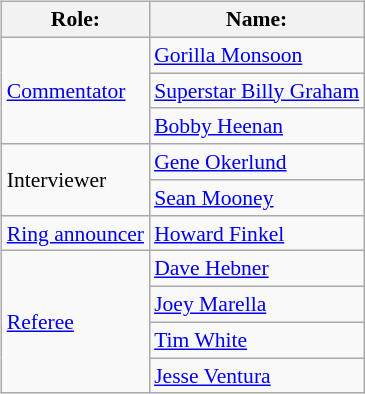<table class=wikitable style="font-size:90%; margin: 0.5em 0 0.5em 1em; float: right; clear: right;">
<tr>
<th>Role:</th>
<th>Name:</th>
</tr>
<tr>
<td rowspan=3><a href='#'>Commentator</a></td>
<td><a href='#'>Gorilla Monsoon</a></td>
</tr>
<tr>
<td><a href='#'>Superstar Billy Graham</a></td>
</tr>
<tr>
<td><a href='#'>Bobby Heenan</a> </td>
</tr>
<tr>
<td rowspan=2>Interviewer</td>
<td><a href='#'>Gene Okerlund</a></td>
</tr>
<tr>
<td><a href='#'>Sean Mooney</a></td>
</tr>
<tr>
<td rowspan=1><a href='#'>Ring announcer</a></td>
<td><a href='#'>Howard Finkel</a></td>
</tr>
<tr>
<td rowspan=4><a href='#'>Referee</a></td>
<td><a href='#'>Dave Hebner</a></td>
</tr>
<tr>
<td><a href='#'>Joey Marella</a></td>
</tr>
<tr>
<td><a href='#'>Tim White</a></td>
</tr>
<tr>
<td><a href='#'>Jesse Ventura</a> </td>
</tr>
</table>
